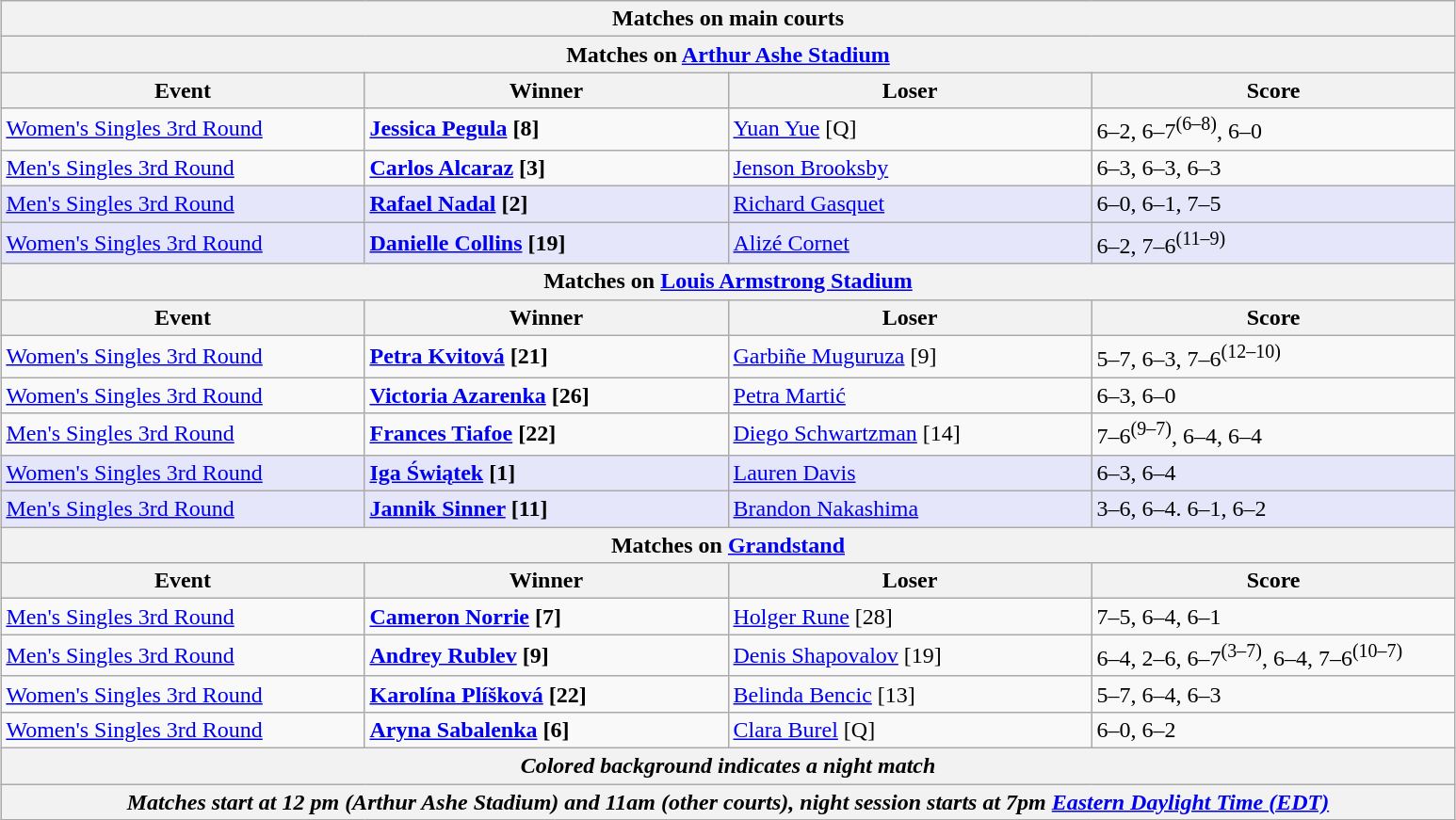<table class="wikitable" style="margin:auto;">
<tr>
<th colspan="4" style="white-space:nowrap;">Matches on main courts</th>
</tr>
<tr>
<th colspan="4"><strong>Matches on <a href='#'>Arthur Ashe Stadium</a></strong></th>
</tr>
<tr>
<th width="250">Event</th>
<th width="250">Winner</th>
<th width="250">Loser</th>
<th width="250">Score</th>
</tr>
<tr>
<td><a href='#'>Women's Singles 3rd Round</a></td>
<td><strong> <a href='#'>Jessica Pegula</a> [8]</strong></td>
<td> <a href='#'>Yuan Yue</a> [Q]</td>
<td>6–2, 6–7<sup>(6–8)</sup>, 6–0</td>
</tr>
<tr>
<td><a href='#'>Men's Singles 3rd Round</a></td>
<td><strong> <a href='#'>Carlos Alcaraz</a> [3]</strong></td>
<td> <a href='#'>Jenson Brooksby</a></td>
<td>6–3, 6–3, 6–3</td>
</tr>
<tr bgcolor="lavender">
<td><a href='#'>Men's Singles 3rd Round</a></td>
<td><strong> <a href='#'>Rafael Nadal</a> [2]</strong></td>
<td> <a href='#'>Richard Gasquet</a></td>
<td>6–0, 6–1, 7–5</td>
</tr>
<tr bgcolor="lavender">
<td><a href='#'>Women's Singles 3rd Round</a></td>
<td><strong> <a href='#'>Danielle Collins</a> [19]</strong></td>
<td> <a href='#'>Alizé Cornet</a></td>
<td>6–2, 7–6<sup>(11–9)</sup></td>
</tr>
<tr>
<th colspan="4"><strong>Matches on <a href='#'>Louis Armstrong Stadium</a></strong></th>
</tr>
<tr>
<th width="250">Event</th>
<th width="250">Winner</th>
<th width="250">Loser</th>
<th width="250">Score</th>
</tr>
<tr>
<td><a href='#'>Women's Singles 3rd Round</a></td>
<td><strong> <a href='#'>Petra Kvitová</a> [21]</strong></td>
<td> <a href='#'>Garbiñe Muguruza</a> [9]</td>
<td>5–7, 6–3, 7–6<sup>(12–10)</sup></td>
</tr>
<tr>
<td><a href='#'>Women's Singles 3rd Round</a></td>
<td><strong> <a href='#'>Victoria Azarenka</a> [26]</strong></td>
<td> <a href='#'>Petra Martić</a></td>
<td>6–3, 6–0</td>
</tr>
<tr>
<td><a href='#'>Men's Singles 3rd Round</a></td>
<td><strong> <a href='#'>Frances Tiafoe</a> [22]</strong></td>
<td> <a href='#'>Diego Schwartzman</a> [14]</td>
<td>7–6<sup>(9–7)</sup>, 6–4, 6–4</td>
</tr>
<tr bgcolor="lavender">
<td><a href='#'>Women's Singles 3rd Round</a></td>
<td><strong> <a href='#'>Iga Świątek</a> [1]</strong></td>
<td> <a href='#'>Lauren Davis</a></td>
<td>6–3, 6–4</td>
</tr>
<tr bgcolor="lavender">
<td><a href='#'>Men's Singles 3rd Round</a></td>
<td><strong> <a href='#'>Jannik Sinner</a> [11]</strong></td>
<td> <a href='#'>Brandon Nakashima</a></td>
<td>3–6, 6–4. 6–1, 6–2</td>
</tr>
<tr>
<th colspan="4"><strong>Matches on <a href='#'>Grandstand</a></strong></th>
</tr>
<tr>
<th width="250">Event</th>
<th width="250">Winner</th>
<th width="250">Loser</th>
<th width="250">Score</th>
</tr>
<tr>
<td><a href='#'>Men's Singles 3rd Round</a></td>
<td><strong> <a href='#'>Cameron Norrie</a> [7]</strong></td>
<td> <a href='#'>Holger Rune</a> [28]</td>
<td>7–5, 6–4, 6–1</td>
</tr>
<tr>
<td><a href='#'>Men's Singles 3rd Round</a></td>
<td><strong> <a href='#'>Andrey Rublev</a> [9]</strong></td>
<td> <a href='#'>Denis Shapovalov</a> [19]</td>
<td>6–4, 2–6, 6–7<sup>(3–7)</sup>, 6–4, 7–6<sup>(10–7)</sup></td>
</tr>
<tr>
<td><a href='#'>Women's Singles 3rd Round</a></td>
<td><strong> <a href='#'>Karolína Plíšková</a> [22]</strong></td>
<td> <a href='#'>Belinda Bencic</a> [13]</td>
<td>5–7, 6–4, 6–3</td>
</tr>
<tr>
<td><a href='#'>Women's Singles 3rd Round</a></td>
<td><strong> <a href='#'>Aryna Sabalenka</a> [6]</strong></td>
<td> <a href='#'>Clara Burel</a> [Q]</td>
<td>6–0, 6–2</td>
</tr>
<tr>
<th colspan="4"><em>Colored background indicates a night match</em></th>
</tr>
<tr>
<th colspan="4"><em>Matches start at 12 pm (Arthur Ashe Stadium) and 11am (other courts), night session starts at 7pm <a href='#'>Eastern Daylight Time (EDT)</a></em></th>
</tr>
</table>
